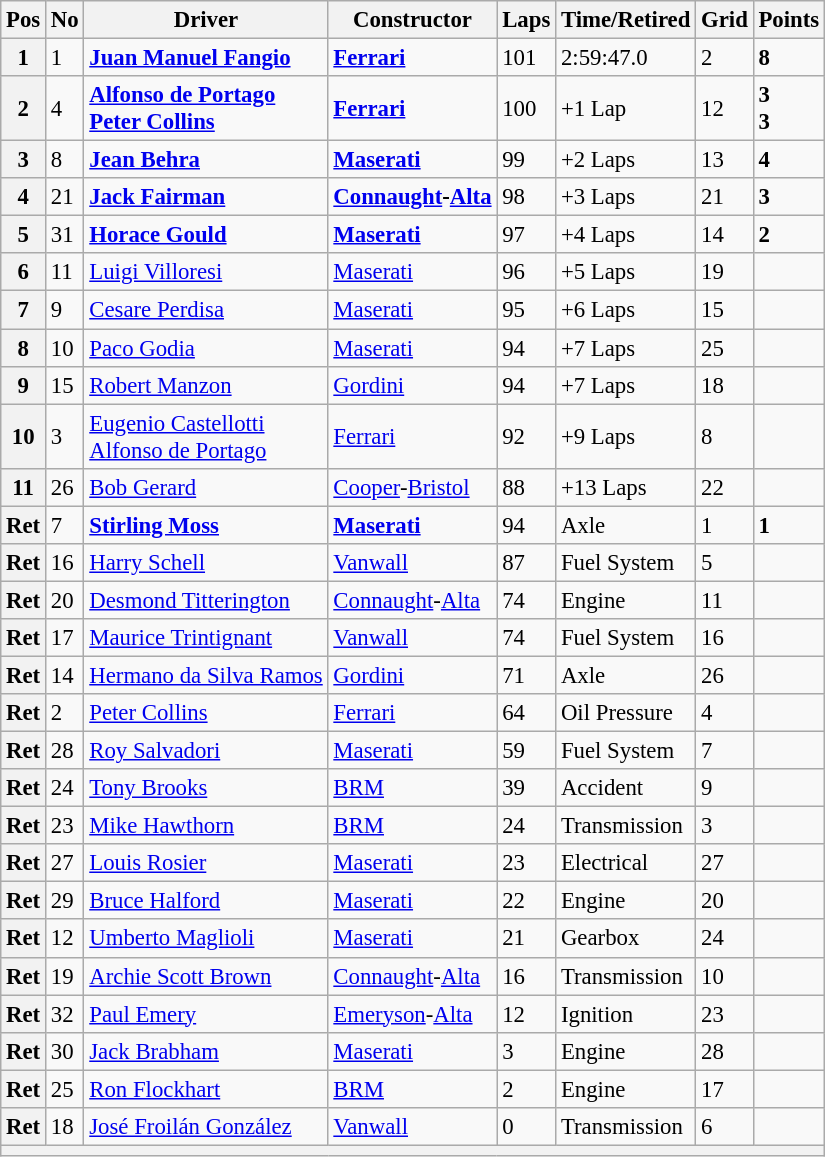<table class="wikitable" style="font-size: 95%;">
<tr>
<th>Pos</th>
<th>No</th>
<th>Driver</th>
<th>Constructor</th>
<th>Laps</th>
<th>Time/Retired</th>
<th>Grid</th>
<th>Points</th>
</tr>
<tr>
<th>1</th>
<td>1</td>
<td> <strong><a href='#'>Juan Manuel Fangio</a></strong></td>
<td><strong><a href='#'>Ferrari</a></strong></td>
<td>101</td>
<td>2:59:47.0</td>
<td>2</td>
<td><strong>8</strong></td>
</tr>
<tr>
<th>2</th>
<td>4</td>
<td> <strong><a href='#'>Alfonso de Portago</a></strong><br> <strong><a href='#'>Peter Collins</a></strong></td>
<td><strong><a href='#'>Ferrari</a></strong></td>
<td>100</td>
<td>+1 Lap</td>
<td>12</td>
<td><strong>3</strong><br><strong>3</strong></td>
</tr>
<tr>
<th>3</th>
<td>8</td>
<td> <strong><a href='#'>Jean Behra</a></strong></td>
<td><strong><a href='#'>Maserati</a></strong></td>
<td>99</td>
<td>+2 Laps</td>
<td>13</td>
<td><strong>4</strong></td>
</tr>
<tr>
<th>4</th>
<td>21</td>
<td> <strong><a href='#'>Jack Fairman</a></strong></td>
<td><strong><a href='#'>Connaught</a>-<a href='#'>Alta</a></strong></td>
<td>98</td>
<td>+3 Laps</td>
<td>21</td>
<td><strong>3</strong></td>
</tr>
<tr>
<th>5</th>
<td>31</td>
<td> <strong><a href='#'>Horace Gould</a></strong></td>
<td><strong><a href='#'>Maserati</a></strong></td>
<td>97</td>
<td>+4 Laps</td>
<td>14</td>
<td><strong>2</strong></td>
</tr>
<tr>
<th>6</th>
<td>11</td>
<td> <a href='#'>Luigi Villoresi</a></td>
<td><a href='#'>Maserati</a></td>
<td>96</td>
<td>+5 Laps</td>
<td>19</td>
<td></td>
</tr>
<tr>
<th>7</th>
<td>9</td>
<td> <a href='#'>Cesare Perdisa</a></td>
<td><a href='#'>Maserati</a></td>
<td>95</td>
<td>+6 Laps</td>
<td>15</td>
<td></td>
</tr>
<tr>
<th>8</th>
<td>10</td>
<td> <a href='#'>Paco Godia</a></td>
<td><a href='#'>Maserati</a></td>
<td>94</td>
<td>+7 Laps</td>
<td>25</td>
<td></td>
</tr>
<tr>
<th>9</th>
<td>15</td>
<td> <a href='#'>Robert Manzon</a></td>
<td><a href='#'>Gordini</a></td>
<td>94</td>
<td>+7 Laps</td>
<td>18</td>
<td></td>
</tr>
<tr>
<th>10</th>
<td>3</td>
<td> <a href='#'>Eugenio Castellotti</a><br> <a href='#'>Alfonso de Portago</a></td>
<td><a href='#'>Ferrari</a></td>
<td>92</td>
<td>+9 Laps</td>
<td>8</td>
<td></td>
</tr>
<tr>
<th>11</th>
<td>26</td>
<td> <a href='#'>Bob Gerard</a></td>
<td><a href='#'>Cooper</a>-<a href='#'>Bristol</a></td>
<td>88</td>
<td>+13 Laps</td>
<td>22</td>
<td></td>
</tr>
<tr>
<th>Ret</th>
<td>7</td>
<td> <strong><a href='#'>Stirling Moss</a></strong></td>
<td><strong><a href='#'>Maserati</a></strong></td>
<td>94</td>
<td>Axle</td>
<td>1</td>
<td><strong>1</strong></td>
</tr>
<tr>
<th>Ret</th>
<td>16</td>
<td> <a href='#'>Harry Schell</a></td>
<td><a href='#'>Vanwall</a></td>
<td>87</td>
<td>Fuel System</td>
<td>5</td>
<td></td>
</tr>
<tr>
<th>Ret</th>
<td>20</td>
<td> <a href='#'>Desmond Titterington</a></td>
<td><a href='#'>Connaught</a>-<a href='#'>Alta</a></td>
<td>74</td>
<td>Engine</td>
<td>11</td>
<td></td>
</tr>
<tr>
<th>Ret</th>
<td>17</td>
<td> <a href='#'>Maurice Trintignant</a></td>
<td><a href='#'>Vanwall</a></td>
<td>74</td>
<td>Fuel System</td>
<td>16</td>
<td></td>
</tr>
<tr>
<th>Ret</th>
<td>14</td>
<td> <a href='#'>Hermano da Silva Ramos</a></td>
<td><a href='#'>Gordini</a></td>
<td>71</td>
<td>Axle</td>
<td>26</td>
<td></td>
</tr>
<tr>
<th>Ret</th>
<td>2</td>
<td> <a href='#'>Peter Collins</a></td>
<td><a href='#'>Ferrari</a></td>
<td>64</td>
<td>Oil Pressure</td>
<td>4</td>
<td></td>
</tr>
<tr>
<th>Ret</th>
<td>28</td>
<td> <a href='#'>Roy Salvadori</a></td>
<td><a href='#'>Maserati</a></td>
<td>59</td>
<td>Fuel System</td>
<td>7</td>
<td></td>
</tr>
<tr>
<th>Ret</th>
<td>24</td>
<td> <a href='#'>Tony Brooks</a></td>
<td><a href='#'>BRM</a></td>
<td>39</td>
<td>Accident</td>
<td>9</td>
<td></td>
</tr>
<tr>
<th>Ret</th>
<td>23</td>
<td> <a href='#'>Mike Hawthorn</a></td>
<td><a href='#'>BRM</a></td>
<td>24</td>
<td>Transmission</td>
<td>3</td>
<td></td>
</tr>
<tr>
<th>Ret</th>
<td>27</td>
<td> <a href='#'>Louis Rosier</a></td>
<td><a href='#'>Maserati</a></td>
<td>23</td>
<td>Electrical</td>
<td>27</td>
<td></td>
</tr>
<tr>
<th>Ret</th>
<td>29</td>
<td> <a href='#'>Bruce Halford</a></td>
<td><a href='#'>Maserati</a></td>
<td>22</td>
<td>Engine</td>
<td>20</td>
<td></td>
</tr>
<tr>
<th>Ret</th>
<td>12</td>
<td> <a href='#'>Umberto Maglioli</a></td>
<td><a href='#'>Maserati</a></td>
<td>21</td>
<td>Gearbox</td>
<td>24</td>
<td></td>
</tr>
<tr>
<th>Ret</th>
<td>19</td>
<td> <a href='#'>Archie Scott Brown</a></td>
<td><a href='#'>Connaught</a>-<a href='#'>Alta</a></td>
<td>16</td>
<td>Transmission</td>
<td>10</td>
<td></td>
</tr>
<tr>
<th>Ret</th>
<td>32</td>
<td> <a href='#'>Paul Emery</a></td>
<td><a href='#'>Emeryson</a>-<a href='#'>Alta</a></td>
<td>12</td>
<td>Ignition</td>
<td>23</td>
<td></td>
</tr>
<tr>
<th>Ret</th>
<td>30</td>
<td> <a href='#'>Jack Brabham</a></td>
<td><a href='#'>Maserati</a></td>
<td>3</td>
<td>Engine</td>
<td>28</td>
<td></td>
</tr>
<tr>
<th>Ret</th>
<td>25</td>
<td> <a href='#'>Ron Flockhart</a></td>
<td><a href='#'>BRM</a></td>
<td>2</td>
<td>Engine</td>
<td>17</td>
<td></td>
</tr>
<tr>
<th>Ret</th>
<td>18</td>
<td> <a href='#'>José Froilán González</a></td>
<td><a href='#'>Vanwall</a></td>
<td>0</td>
<td>Transmission</td>
<td>6</td>
<td></td>
</tr>
<tr>
<th colspan="8"></th>
</tr>
</table>
